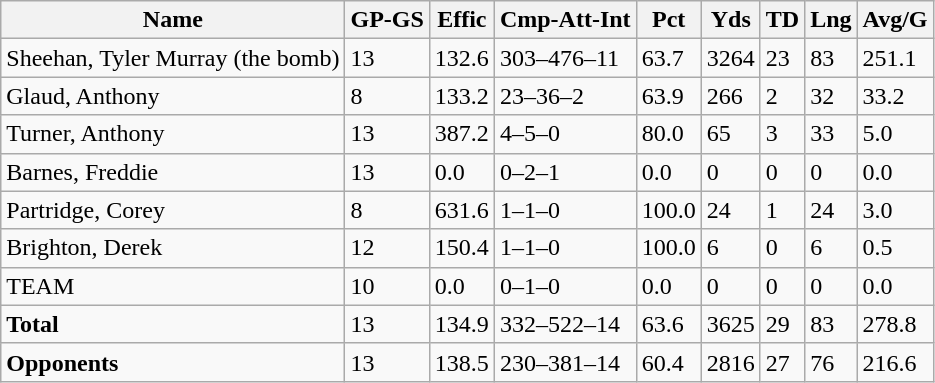<table class="wikitable" style="white-space:nowrap;">
<tr>
<th>Name</th>
<th>GP-GS</th>
<th>Effic</th>
<th>Cmp-Att-Int</th>
<th>Pct</th>
<th>Yds</th>
<th>TD</th>
<th>Lng</th>
<th>Avg/G</th>
</tr>
<tr>
<td>Sheehan, Tyler Murray (the bomb)</td>
<td>13</td>
<td>132.6</td>
<td>303–476–11</td>
<td>63.7</td>
<td>3264</td>
<td>23</td>
<td>83</td>
<td>251.1</td>
</tr>
<tr>
<td>Glaud, Anthony</td>
<td>8</td>
<td>133.2</td>
<td>23–36–2</td>
<td>63.9</td>
<td>266</td>
<td>2</td>
<td>32</td>
<td>33.2</td>
</tr>
<tr>
<td>Turner, Anthony</td>
<td>13</td>
<td>387.2</td>
<td>4–5–0</td>
<td>80.0</td>
<td>65</td>
<td>3</td>
<td>33</td>
<td>5.0</td>
</tr>
<tr>
<td>Barnes, Freddie</td>
<td>13</td>
<td>0.0</td>
<td>0–2–1</td>
<td>0.0</td>
<td>0</td>
<td>0</td>
<td>0</td>
<td>0.0</td>
</tr>
<tr>
<td>Partridge, Corey</td>
<td>8</td>
<td>631.6</td>
<td>1–1–0</td>
<td>100.0</td>
<td>24</td>
<td>1</td>
<td>24</td>
<td>3.0</td>
</tr>
<tr>
<td>Brighton, Derek</td>
<td>12</td>
<td>150.4</td>
<td>1–1–0</td>
<td>100.0</td>
<td>6</td>
<td>0</td>
<td>6</td>
<td>0.5</td>
</tr>
<tr>
<td>TEAM</td>
<td>10</td>
<td>0.0</td>
<td>0–1–0</td>
<td>0.0</td>
<td>0</td>
<td>0</td>
<td>0</td>
<td>0.0</td>
</tr>
<tr>
<td><strong>Total</strong></td>
<td>13</td>
<td>134.9</td>
<td>332–522–14</td>
<td>63.6</td>
<td>3625</td>
<td>29</td>
<td>83</td>
<td>278.8</td>
</tr>
<tr>
<td><strong>Opponents</strong></td>
<td>13</td>
<td>138.5</td>
<td>230–381–14</td>
<td>60.4</td>
<td>2816</td>
<td>27</td>
<td>76</td>
<td>216.6</td>
</tr>
</table>
